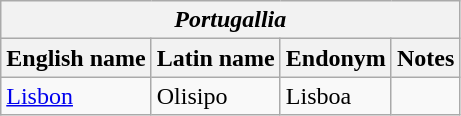<table class="wikitable sortable">
<tr>
<th colspan="4"> <em>Portugallia</em></th>
</tr>
<tr>
<th>English name</th>
<th>Latin name</th>
<th>Endonym</th>
<th>Notes</th>
</tr>
<tr>
<td><a href='#'>Lisbon</a></td>
<td>Olisipo</td>
<td>Lisboa</td>
<td></td>
</tr>
</table>
